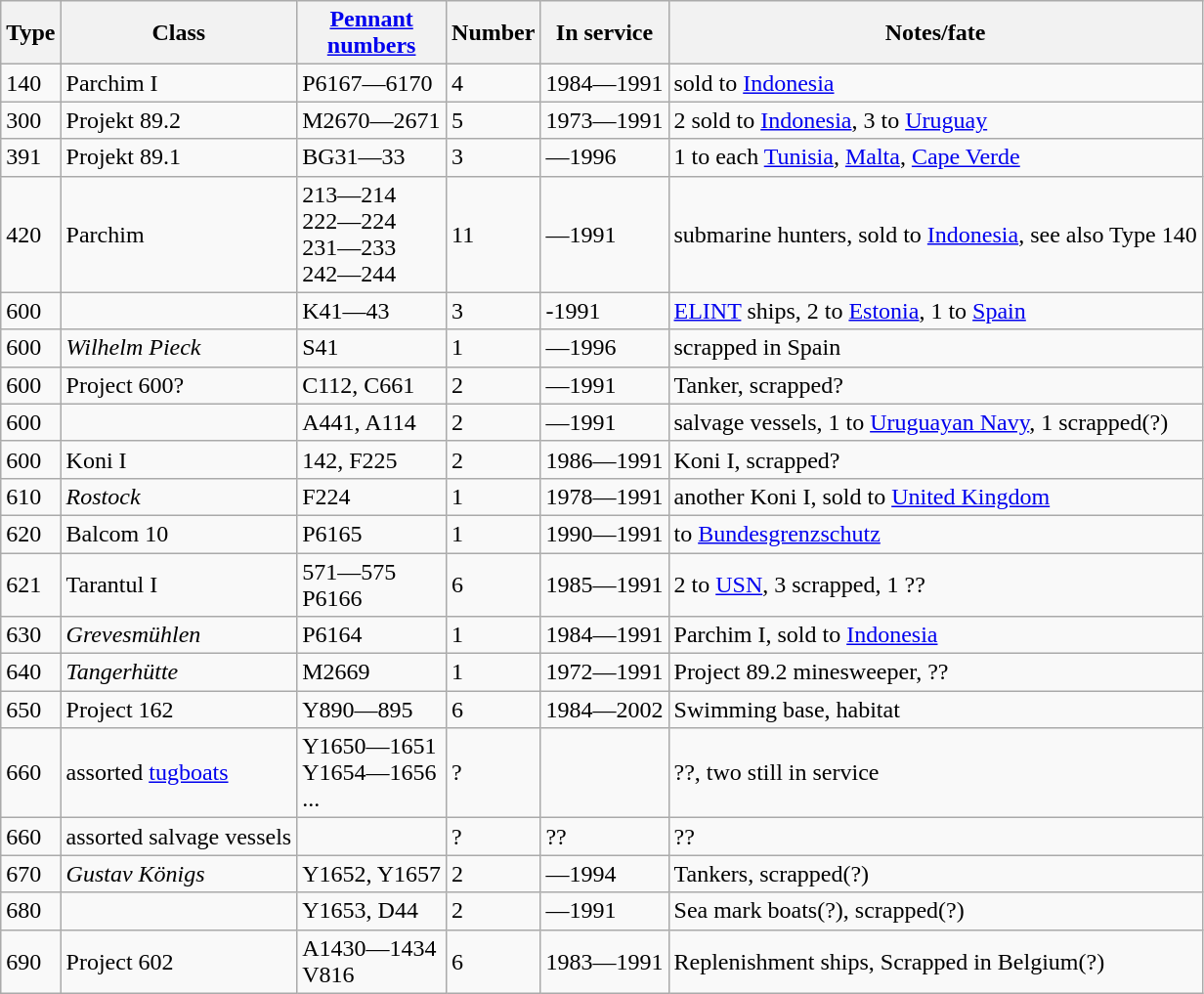<table class="wikitable">
<tr>
<th>Type</th>
<th>Class</th>
<th><a href='#'>Pennant<br>numbers</a></th>
<th>Number</th>
<th>In service</th>
<th>Notes/fate</th>
</tr>
<tr>
<td>140</td>
<td>Parchim I</td>
<td>P6167—6170</td>
<td>4</td>
<td>1984—1991</td>
<td>sold to <a href='#'>Indonesia</a></td>
</tr>
<tr>
<td>300</td>
<td>Projekt 89.2</td>
<td>M2670—2671</td>
<td>5</td>
<td>1973—1991</td>
<td>2 sold to <a href='#'>Indonesia</a>, 3 to <a href='#'>Uruguay</a></td>
</tr>
<tr>
<td>391</td>
<td>Projekt 89.1</td>
<td>BG31—33</td>
<td>3</td>
<td>—1996</td>
<td>1 to each <a href='#'>Tunisia</a>, <a href='#'>Malta</a>, <a href='#'>Cape Verde</a></td>
</tr>
<tr>
<td>420</td>
<td>Parchim</td>
<td>213—214<br>222—224<br>231—233<br>242—244</td>
<td>11</td>
<td>—1991</td>
<td>submarine hunters, sold to <a href='#'>Indonesia</a>, see also Type 140</td>
</tr>
<tr>
<td>600</td>
<td></td>
<td>K41—43</td>
<td>3</td>
<td>-1991</td>
<td><a href='#'>ELINT</a> ships, 2 to <a href='#'>Estonia</a>, 1 to <a href='#'>Spain</a></td>
</tr>
<tr>
<td>600</td>
<td><em>Wilhelm Pieck</em></td>
<td>S41</td>
<td>1</td>
<td>—1996</td>
<td>scrapped in Spain</td>
</tr>
<tr>
<td>600</td>
<td>Project 600?</td>
<td>C112, C661</td>
<td>2</td>
<td>—1991</td>
<td>Tanker, scrapped?</td>
</tr>
<tr>
<td>600</td>
<td></td>
<td>A441, A114</td>
<td>2</td>
<td>—1991</td>
<td>salvage vessels, 1 to <a href='#'>Uruguayan Navy</a>, 1 scrapped(?)</td>
</tr>
<tr>
<td>600</td>
<td>Koni I</td>
<td>142, F225</td>
<td>2</td>
<td>1986—1991</td>
<td>Koni I, scrapped?</td>
</tr>
<tr>
<td>610</td>
<td><em>Rostock</em></td>
<td>F224</td>
<td>1</td>
<td>1978—1991</td>
<td>another Koni I, sold to <a href='#'>United Kingdom</a></td>
</tr>
<tr>
<td>620</td>
<td>Balcom 10</td>
<td>P6165</td>
<td>1</td>
<td>1990—1991</td>
<td>to <a href='#'>Bundesgrenzschutz</a></td>
</tr>
<tr>
<td>621</td>
<td>Tarantul I</td>
<td>571—575<br>P6166</td>
<td>6</td>
<td>1985—1991</td>
<td>2 to <a href='#'>USN</a>, 3 scrapped, 1 ??</td>
</tr>
<tr>
<td>630</td>
<td><em>Grevesmühlen</em></td>
<td>P6164</td>
<td>1</td>
<td>1984—1991</td>
<td>Parchim I, sold to <a href='#'>Indonesia</a></td>
</tr>
<tr>
<td>640</td>
<td><em>Tangerhütte</em></td>
<td>M2669</td>
<td>1</td>
<td>1972—1991</td>
<td>Project 89.2 minesweeper, ??</td>
</tr>
<tr>
<td>650</td>
<td>Project 162</td>
<td>Y890—895</td>
<td>6</td>
<td>1984—2002</td>
<td>Swimming base, habitat</td>
</tr>
<tr>
<td>660</td>
<td>assorted <a href='#'>tugboats</a></td>
<td>Y1650—1651<br>Y1654—1656<br>...</td>
<td>?</td>
<td></td>
<td>??, two still in service</td>
</tr>
<tr>
<td>660</td>
<td>assorted salvage vessels</td>
<td></td>
<td>?</td>
<td>??</td>
<td>??</td>
</tr>
<tr>
<td>670</td>
<td><em>Gustav Königs</em></td>
<td>Y1652, Y1657</td>
<td>2</td>
<td>—1994</td>
<td>Tankers, scrapped(?)</td>
</tr>
<tr>
<td>680</td>
<td></td>
<td>Y1653, D44</td>
<td>2</td>
<td>—1991</td>
<td>Sea mark boats(?), scrapped(?)</td>
</tr>
<tr>
<td>690</td>
<td>Project 602</td>
<td>A1430—1434<br>V816</td>
<td>6</td>
<td>1983—1991</td>
<td>Replenishment ships, Scrapped in Belgium(?)</td>
</tr>
</table>
